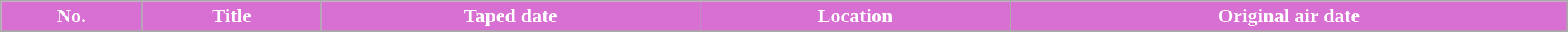<table class="wikitable plainrowheaders" style="width: 100%; margin-right: 0;">
<tr>
<th style="background: #D770D2; color: #ffffff;">No.</th>
<th style="background: #D770D2; color: #ffffff;">Title</th>
<th style="background: #D770D2; color: #ffffff;">Taped date</th>
<th style="background: #D770D2; color: #ffffff;">Location</th>
<th style="background: #D770D2; color: #ffffff;">Original air date</th>
</tr>
<tr>
</tr>
</table>
